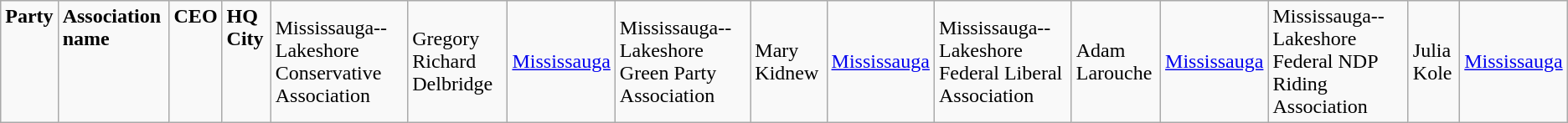<table class="wikitable">
<tr>
<td colspan="2" rowspan="1" align="left" valign="top"><strong>Party</strong></td>
<td valign="top"><strong>Association name</strong></td>
<td valign="top"><strong>CEO</strong></td>
<td valign="top"><strong>HQ City </strong><br></td>
<td>Mississauga--Lakeshore Conservative Association</td>
<td>Gregory Richard Delbridge</td>
<td><a href='#'>Mississauga</a><br></td>
<td>Mississauga--Lakeshore Green Party Association</td>
<td>Mary Kidnew</td>
<td><a href='#'>Mississauga</a><br></td>
<td>Mississauga--Lakeshore Federal Liberal Association</td>
<td>Adam Larouche</td>
<td><a href='#'>Mississauga</a><br></td>
<td>Mississauga--Lakeshore Federal NDP Riding Association</td>
<td>Julia Kole</td>
<td><a href='#'>Mississauga</a></td>
</tr>
</table>
